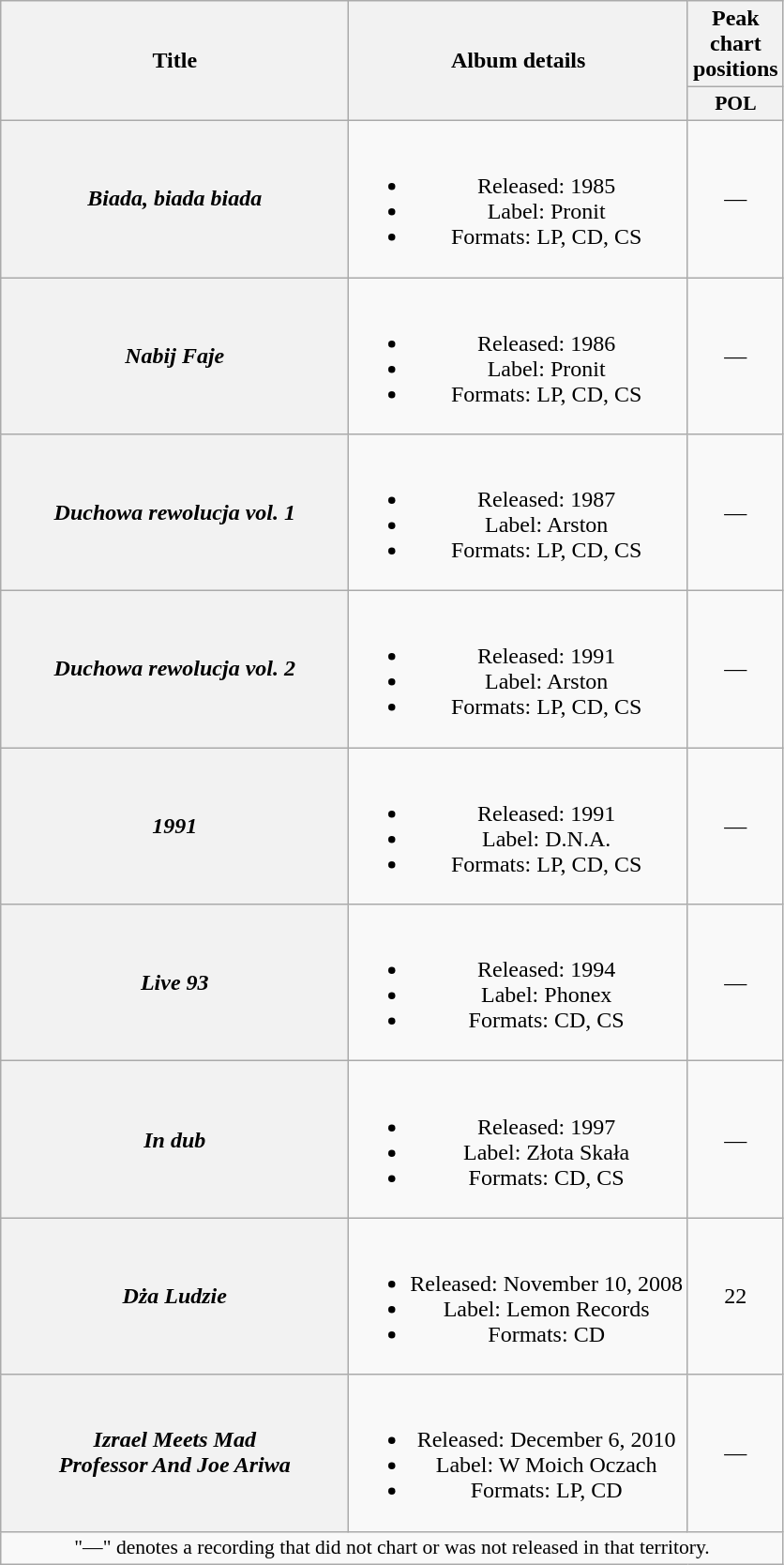<table class="wikitable plainrowheaders" style="text-align:center;">
<tr>
<th scope="col" rowspan="2" style="width:15em;">Title</th>
<th scope="col" rowspan="2">Album details</th>
<th scope="col" colspan="1">Peak chart positions</th>
</tr>
<tr>
<th scope="col" style="width:3em;font-size:90%;">POL<br></th>
</tr>
<tr>
<th scope="row"><em>Biada, biada biada</em></th>
<td><br><ul><li>Released: 1985</li><li>Label: Pronit</li><li>Formats: LP, CD, CS</li></ul></td>
<td>—</td>
</tr>
<tr>
<th scope="row"><em>Nabij Faje</em></th>
<td><br><ul><li>Released: 1986</li><li>Label: Pronit</li><li>Formats: LP, CD, CS</li></ul></td>
<td>—</td>
</tr>
<tr>
<th scope="row"><em>Duchowa rewolucja vol. 1</em></th>
<td><br><ul><li>Released: 1987</li><li>Label: Arston</li><li>Formats: LP, CD, CS</li></ul></td>
<td>—</td>
</tr>
<tr>
<th scope="row"><em>Duchowa rewolucja vol. 2</em></th>
<td><br><ul><li>Released: 1991</li><li>Label: Arston</li><li>Formats: LP, CD, CS</li></ul></td>
<td>—</td>
</tr>
<tr>
<th scope="row"><em>1991</em></th>
<td><br><ul><li>Released: 1991</li><li>Label: D.N.A.</li><li>Formats: LP, CD, CS</li></ul></td>
<td>—</td>
</tr>
<tr>
<th scope="row"><em>Live 93</em></th>
<td><br><ul><li>Released: 1994</li><li>Label: Phonex</li><li>Formats: CD, CS</li></ul></td>
<td>—</td>
</tr>
<tr>
<th scope="row"><em>In dub</em></th>
<td><br><ul><li>Released: 1997</li><li>Label: Złota Skała</li><li>Formats: CD, CS</li></ul></td>
<td>—</td>
</tr>
<tr>
<th scope="row"><em>Dża Ludzie</em></th>
<td><br><ul><li>Released: November 10, 2008</li><li>Label: Lemon Records</li><li>Formats: CD</li></ul></td>
<td>22</td>
</tr>
<tr>
<th scope="row"><em>Izrael Meets Mad<br>Professor And Joe Ariwa</em></th>
<td><br><ul><li>Released: December 6, 2010</li><li>Label: W Moich Oczach</li><li>Formats: LP, CD</li></ul></td>
<td>—</td>
</tr>
<tr>
<td colspan="20" style="font-size:90%">"—" denotes a recording that did not chart or was not released in that territory.</td>
</tr>
</table>
